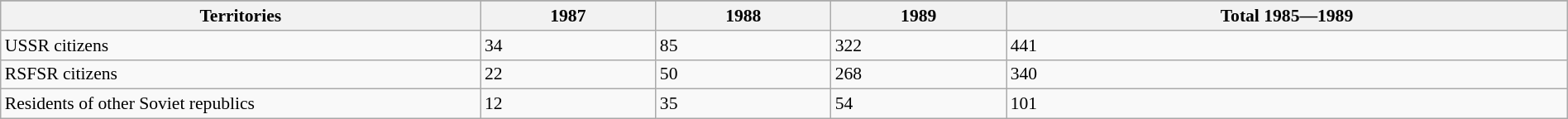<table class="wikitable" width="100%" border="1" cellpadding="5" cellspacing="0" align="centre" style="font-size:90%;">
<tr>
</tr>
<tr>
<th width="380">Territories</th>
<th>1987</th>
<th>1988</th>
<th>1989</th>
<th>Total 1985—1989</th>
</tr>
<tr>
<td>USSR citizens</td>
<td>34</td>
<td>85</td>
<td>322</td>
<td>441</td>
</tr>
<tr>
<td>RSFSR citizens</td>
<td>22</td>
<td>50</td>
<td>268</td>
<td>340</td>
</tr>
<tr>
<td>Residents of other Soviet republics</td>
<td>12</td>
<td>35</td>
<td>54</td>
<td>101</td>
</tr>
</table>
